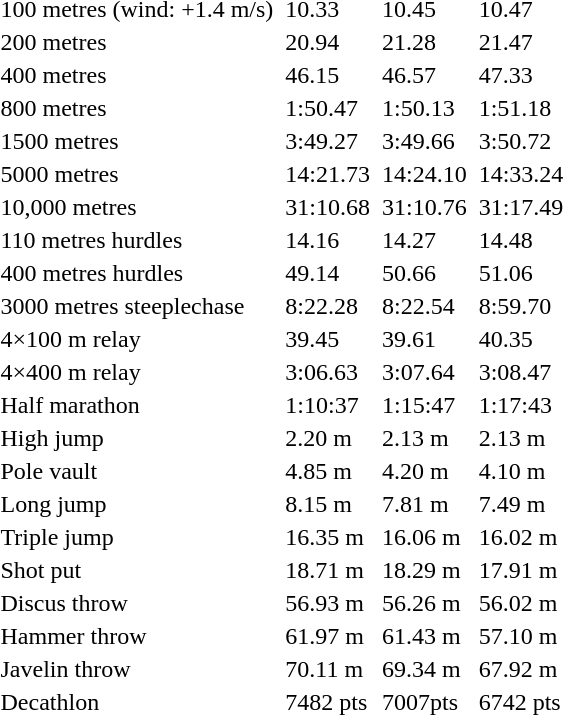<table>
<tr>
<td>100 metres (wind: +1.4 m/s)</td>
<td></td>
<td>10.33</td>
<td></td>
<td>10.45</td>
<td></td>
<td>10.47</td>
</tr>
<tr>
<td>200 metres</td>
<td></td>
<td>20.94</td>
<td></td>
<td>21.28</td>
<td></td>
<td>21.47</td>
</tr>
<tr>
<td>400 metres</td>
<td></td>
<td>46.15</td>
<td></td>
<td>46.57</td>
<td></td>
<td>47.33</td>
</tr>
<tr>
<td>800 metres</td>
<td></td>
<td>1:50.47</td>
<td></td>
<td>1:50.13</td>
<td></td>
<td>1:51.18</td>
</tr>
<tr>
<td>1500 metres</td>
<td></td>
<td>3:49.27</td>
<td></td>
<td>3:49.66</td>
<td></td>
<td>3:50.72</td>
</tr>
<tr>
<td>5000 metres</td>
<td></td>
<td>14:21.73</td>
<td></td>
<td>14:24.10</td>
<td></td>
<td>14:33.24</td>
</tr>
<tr>
<td>10,000 metres</td>
<td></td>
<td>31:10.68</td>
<td></td>
<td>31:10.76</td>
<td></td>
<td>31:17.49</td>
</tr>
<tr>
<td>110 metres hurdles</td>
<td></td>
<td>14.16</td>
<td></td>
<td>14.27</td>
<td></td>
<td>14.48</td>
</tr>
<tr>
<td>400 metres hurdles</td>
<td></td>
<td>49.14</td>
<td></td>
<td>50.66</td>
<td></td>
<td>51.06</td>
</tr>
<tr>
<td>3000 metres steeplechase</td>
<td></td>
<td>8:22.28</td>
<td></td>
<td>8:22.54</td>
<td></td>
<td>8:59.70</td>
</tr>
<tr>
<td>4×100 m relay</td>
<td></td>
<td>39.45</td>
<td></td>
<td>39.61</td>
<td></td>
<td>40.35</td>
</tr>
<tr>
<td>4×400 m relay</td>
<td></td>
<td>3:06.63</td>
<td></td>
<td>3:07.64</td>
<td></td>
<td>3:08.47</td>
</tr>
<tr>
<td>Half marathon</td>
<td></td>
<td>1:10:37</td>
<td></td>
<td>1:15:47</td>
<td></td>
<td>1:17:43</td>
</tr>
<tr>
<td>High jump</td>
<td></td>
<td>2.20 m</td>
<td></td>
<td>2.13 m</td>
<td></td>
<td>2.13 m</td>
</tr>
<tr>
<td>Pole vault</td>
<td></td>
<td>4.85 m</td>
<td></td>
<td>4.20 m</td>
<td></td>
<td>4.10 m</td>
</tr>
<tr>
<td>Long jump</td>
<td></td>
<td>8.15 m</td>
<td></td>
<td>7.81 m</td>
<td></td>
<td>7.49 m</td>
</tr>
<tr>
<td>Triple jump</td>
<td></td>
<td>16.35 m</td>
<td></td>
<td>16.06 m</td>
<td></td>
<td>16.02 m</td>
</tr>
<tr>
<td>Shot put</td>
<td></td>
<td>18.71 m</td>
<td></td>
<td>18.29 m</td>
<td></td>
<td>17.91 m</td>
</tr>
<tr>
<td>Discus throw</td>
<td></td>
<td>56.93 m</td>
<td></td>
<td>56.26 m</td>
<td></td>
<td>56.02 m</td>
</tr>
<tr>
<td>Hammer throw</td>
<td></td>
<td>61.97 m</td>
<td></td>
<td>61.43 m</td>
<td></td>
<td>57.10 m</td>
</tr>
<tr>
<td>Javelin throw</td>
<td></td>
<td>70.11 m</td>
<td></td>
<td>69.34 m</td>
<td></td>
<td>67.92 m</td>
</tr>
<tr>
<td>Decathlon</td>
<td></td>
<td>7482 pts</td>
<td></td>
<td>7007pts</td>
<td></td>
<td>6742 pts</td>
</tr>
</table>
